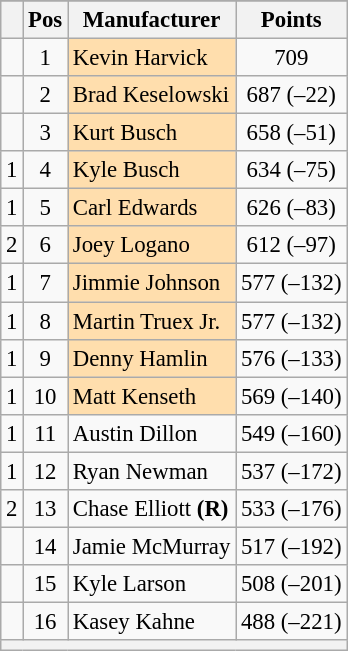<table class="wikitable" style="font-size:95%">
<tr>
</tr>
<tr>
<th></th>
<th>Pos</th>
<th>Manufacturer</th>
<th>Points</th>
</tr>
<tr>
<td align="left"></td>
<td style="text-align:center;">1</td>
<td style="background:#FFDEAD;">Kevin Harvick</td>
<td style="text-align:center;">709</td>
</tr>
<tr>
<td align="left"></td>
<td style="text-align:center;">2</td>
<td style="background:#FFDEAD;">Brad Keselowski</td>
<td style="text-align:center;">687 (–22)</td>
</tr>
<tr>
<td align="left"></td>
<td style="text-align:center;">3</td>
<td style="background:#FFDEAD;">Kurt Busch</td>
<td style="text-align:center;">658 (–51)</td>
</tr>
<tr>
<td align="left"> 1</td>
<td style="text-align:center;">4</td>
<td style="background:#FFDEAD;">Kyle Busch</td>
<td style="text-align:center;">634 (–75)</td>
</tr>
<tr>
<td align="left"> 1</td>
<td style="text-align:center;">5</td>
<td style="background:#FFDEAD;">Carl Edwards</td>
<td style="text-align:center;">626 (–83)</td>
</tr>
<tr>
<td align="left"> 2</td>
<td style="text-align:center;">6</td>
<td style="background:#FFDEAD;">Joey Logano</td>
<td style="text-align:center;">612 (–97)</td>
</tr>
<tr>
<td align="left"> 1</td>
<td style="text-align:center;">7</td>
<td style="background:#FFDEAD;">Jimmie Johnson</td>
<td style="text-align:center;">577 (–132)</td>
</tr>
<tr>
<td align="left"> 1</td>
<td style="text-align:center;">8</td>
<td style="background:#FFDEAD;">Martin Truex Jr.</td>
<td style="text-align:center;">577 (–132)</td>
</tr>
<tr>
<td align="left"> 1</td>
<td style="text-align:center;">9</td>
<td style="background:#FFDEAD;">Denny Hamlin</td>
<td style="text-align:center;">576 (–133)</td>
</tr>
<tr>
<td align="left"> 1</td>
<td style="text-align:center;">10</td>
<td style="background:#FFDEAD;">Matt Kenseth</td>
<td style="text-align:center;">569 (–140)</td>
</tr>
<tr>
<td align="left"> 1</td>
<td style="text-align:center;">11</td>
<td>Austin Dillon</td>
<td style="text-align:center;">549 (–160)</td>
</tr>
<tr>
<td align="left"> 1</td>
<td style="text-align:center;">12</td>
<td>Ryan Newman</td>
<td style="text-align:center;">537 (–172)</td>
</tr>
<tr>
<td align="left"> 2</td>
<td style="text-align:center;">13</td>
<td>Chase Elliott <strong>(R)</strong></td>
<td style="text-align:center;">533 (–176)</td>
</tr>
<tr>
<td align="left"></td>
<td style="text-align:center;">14</td>
<td>Jamie McMurray</td>
<td style="text-align:center;">517 (–192)</td>
</tr>
<tr>
<td align="left"></td>
<td style="text-align:center;">15</td>
<td>Kyle Larson</td>
<td style="text-align:center;">508 (–201)</td>
</tr>
<tr>
<td align="left"></td>
<td style="text-align:center;">16</td>
<td>Kasey Kahne</td>
<td style="text-align:center;">488 (–221)</td>
</tr>
<tr class="sortbottom">
<th colspan="9"></th>
</tr>
</table>
